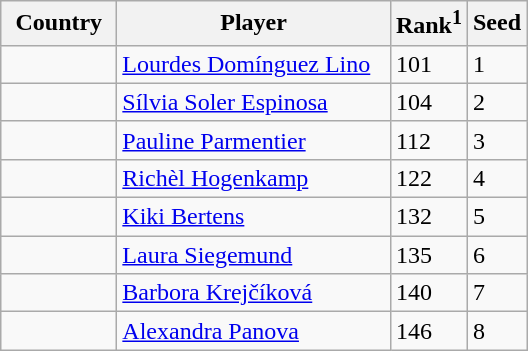<table class="sortable wikitable">
<tr>
<th width="70">Country</th>
<th width="175">Player</th>
<th>Rank<sup>1</sup></th>
<th>Seed</th>
</tr>
<tr>
<td></td>
<td><a href='#'>Lourdes Domínguez Lino</a></td>
<td>101</td>
<td>1</td>
</tr>
<tr>
<td></td>
<td><a href='#'>Sílvia Soler Espinosa</a></td>
<td>104</td>
<td>2</td>
</tr>
<tr>
<td></td>
<td><a href='#'>Pauline Parmentier</a></td>
<td>112</td>
<td>3</td>
</tr>
<tr>
<td></td>
<td><a href='#'>Richèl Hogenkamp</a></td>
<td>122</td>
<td>4</td>
</tr>
<tr>
<td></td>
<td><a href='#'>Kiki Bertens</a></td>
<td>132</td>
<td>5</td>
</tr>
<tr>
<td></td>
<td><a href='#'>Laura Siegemund</a></td>
<td>135</td>
<td>6</td>
</tr>
<tr>
<td></td>
<td><a href='#'>Barbora Krejčíková</a></td>
<td>140</td>
<td>7</td>
</tr>
<tr>
<td></td>
<td><a href='#'>Alexandra Panova</a></td>
<td>146</td>
<td>8</td>
</tr>
</table>
